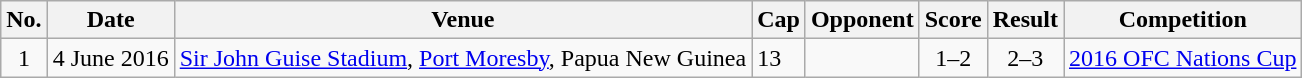<table class="wikitable sortable">
<tr>
<th scope="col">No.</th>
<th scope="col" data-sort-type="date">Date</th>
<th scope="col">Venue</th>
<th scope="col">Cap</th>
<th scope="col">Opponent</th>
<th scope="col">Score</th>
<th scope="col">Result</th>
<th scope="col">Competition</th>
</tr>
<tr>
<td align="center">1</td>
<td>4 June 2016</td>
<td><a href='#'>Sir John Guise Stadium</a>, <a href='#'>Port Moresby</a>, Papua New Guinea</td>
<td>13</td>
<td></td>
<td align="center">1–2</td>
<td align="center">2–3</td>
<td><a href='#'>2016 OFC Nations Cup</a></td>
</tr>
</table>
